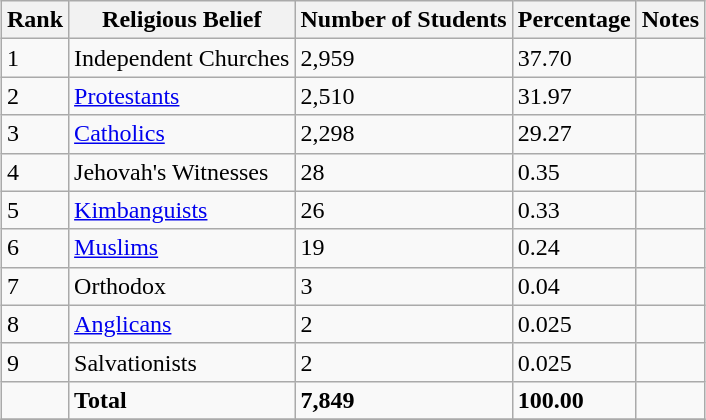<table class="wikitable sortable" style="margin: 0.5em auto">
<tr>
<th>Rank</th>
<th>Religious Belief</th>
<th>Number of Students</th>
<th>Percentage</th>
<th>Notes</th>
</tr>
<tr>
<td>1</td>
<td>Independent Churches</td>
<td>2,959</td>
<td>37.70</td>
<td></td>
</tr>
<tr>
<td>2</td>
<td><a href='#'>Protestants</a></td>
<td>2,510</td>
<td>31.97</td>
<td></td>
</tr>
<tr>
<td>3</td>
<td><a href='#'>Catholics</a></td>
<td>2,298</td>
<td>29.27</td>
<td></td>
</tr>
<tr>
<td>4</td>
<td>Jehovah's Witnesses</td>
<td>28</td>
<td>0.35</td>
<td></td>
</tr>
<tr>
<td>5</td>
<td><a href='#'>Kimbanguists</a></td>
<td>26</td>
<td>0.33</td>
<td></td>
</tr>
<tr>
<td>6</td>
<td><a href='#'>Muslims</a></td>
<td>19</td>
<td>0.24</td>
<td></td>
</tr>
<tr>
<td>7</td>
<td>Orthodox</td>
<td>3</td>
<td>0.04</td>
<td></td>
</tr>
<tr>
<td>8</td>
<td><a href='#'>Anglicans</a></td>
<td>2</td>
<td>0.025</td>
<td></td>
</tr>
<tr>
<td>9</td>
<td>Salvationists</td>
<td>2</td>
<td>0.025</td>
<td></td>
</tr>
<tr>
<td></td>
<td><strong>Total</strong></td>
<td><strong>7,849</strong></td>
<td><strong>100.00</strong></td>
<td></td>
</tr>
<tr>
</tr>
</table>
